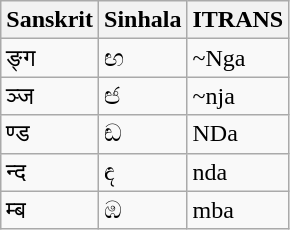<table class="wikitable">
<tr>
<th>Sanskrit</th>
<th>Sinhala</th>
<th>ITRANS</th>
</tr>
<tr>
<td>ङ्ग</td>
<td>ඟ</td>
<td>~Nga</td>
</tr>
<tr>
<td>ञ्ज</td>
<td>ඦ</td>
<td>~nja</td>
</tr>
<tr>
<td>ण्ड</td>
<td>ඬ</td>
<td>NDa</td>
</tr>
<tr>
<td>न्द</td>
<td>ඳ</td>
<td>nda</td>
</tr>
<tr>
<td>म्ब</td>
<td>ඹ</td>
<td>mba</td>
</tr>
</table>
